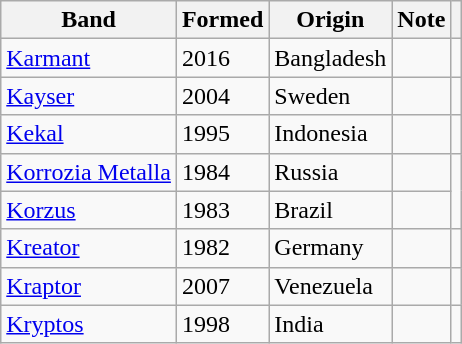<table class="wikitable sortable">
<tr>
<th>Band</th>
<th>Formed</th>
<th>Origin</th>
<th class=unsortable>Note</th>
<th></th>
</tr>
<tr>
<td><a href='#'>Karmant</a></td>
<td>2016</td>
<td>Bangladesh</td>
<td></td>
<td></td>
</tr>
<tr>
<td><a href='#'>Kayser</a></td>
<td>2004</td>
<td>Sweden</td>
<td></td>
</tr>
<tr>
<td><a href='#'>Kekal</a></td>
<td>1995</td>
<td>Indonesia</td>
<td></td>
<td></td>
</tr>
<tr>
<td><a href='#'>Korrozia Metalla</a></td>
<td>1984</td>
<td>Russia</td>
<td></td>
</tr>
<tr>
<td><a href='#'>Korzus</a></td>
<td>1983</td>
<td>Brazil</td>
<td></td>
</tr>
<tr>
<td><a href='#'>Kreator</a></td>
<td>1982</td>
<td>Germany</td>
<td></td>
<td></td>
</tr>
<tr>
<td><a href='#'>Kraptor</a></td>
<td>2007</td>
<td>Venezuela</td>
<td></td>
</tr>
<tr>
<td><a href='#'>Kryptos</a></td>
<td>1998</td>
<td>India</td>
<td></td>
<td></td>
</tr>
</table>
